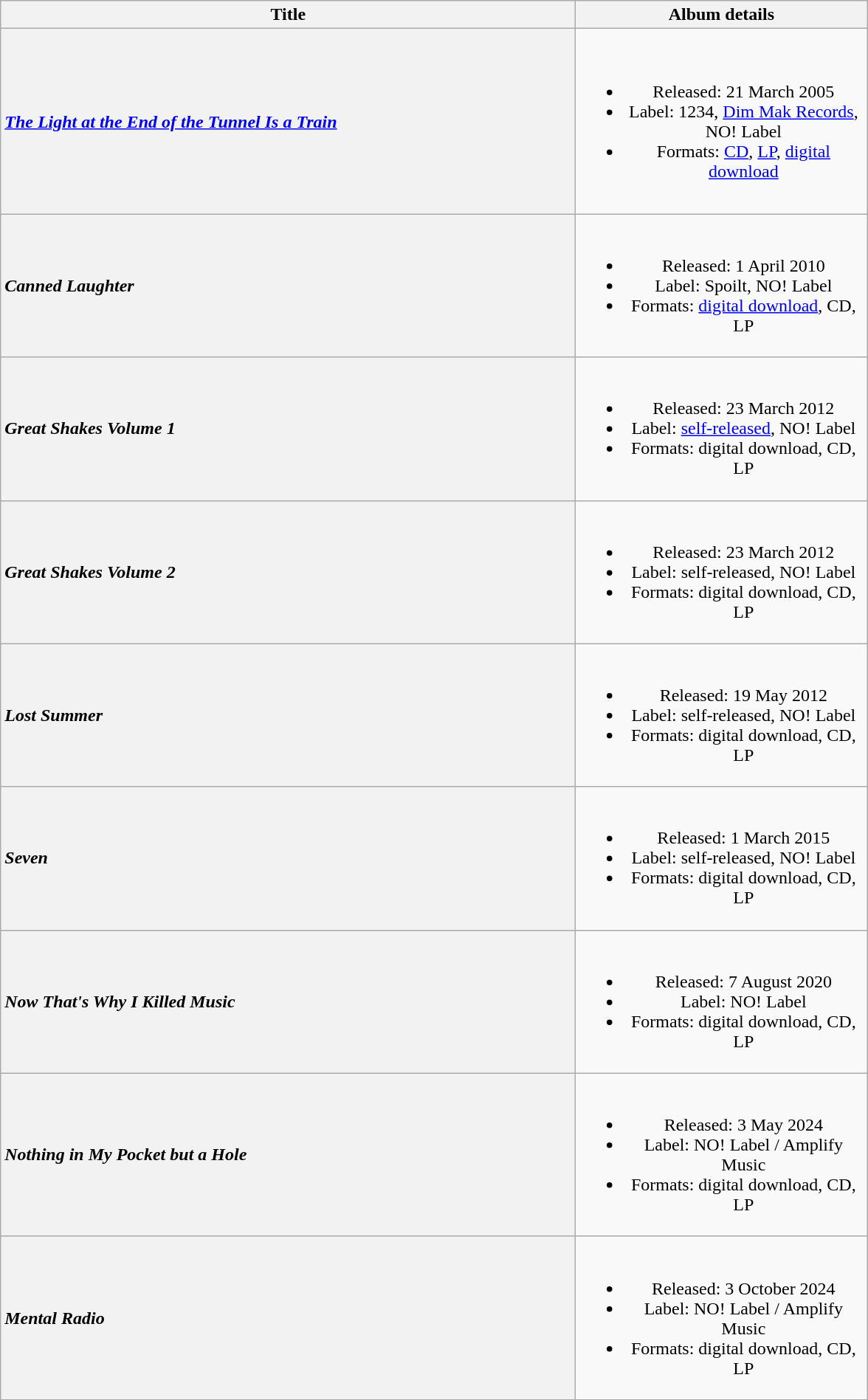<table class="wikitable plainrowheaders" style="text-align:center;">
<tr>
<th style="width:32em;">Title</th>
<th style="width:6em;">Album details</th>
</tr>
<tr>
<th scope="row" style="text-align:left;width:16em;height:10em;"><em><a href='#'>The Light at the End of the Tunnel Is a Train</a></em></th>
<td style="width:16em;"><br><ul><li>Released: 21 March 2005</li><li>Label: 1234, <a href='#'>Dim Mak Records</a>, NO! Label</li><li>Formats: <a href='#'>CD</a>, <a href='#'>LP</a>, <a href='#'>digital download</a></li></ul></td>
</tr>
<tr>
<th scope="row" style="text-align:left;width:16em;height:6em;"><em>Canned Laughter</em></th>
<td style="width:16em;"><br><ul><li>Released: 1 April 2010</li><li>Label: Spoilt, NO! Label</li><li>Formats: <a href='#'>digital download</a>, CD, LP</li></ul></td>
</tr>
<tr>
<th scope="row" style="text-align:left;width:16em;height:6em;"><em>Great Shakes Volume 1</em><br></th>
<td style="width:16em;"><br><ul><li>Released: 23 March 2012<br></li><li>Label: <a href='#'>self-released</a>, NO! Label</li><li>Formats: digital download, CD, LP</li></ul></td>
</tr>
<tr>
<th scope="row" style="text-align:left;width:16em;height:6em;"><em>Great Shakes Volume 2</em></th>
<td style="width:16em;"><br><ul><li>Released: 23 March 2012</li><li>Label: self-released, NO! Label</li><li>Formats: digital download, CD, LP</li></ul></td>
</tr>
<tr>
<th scope="row" style="text-align:left;width:16em;height:6em;"><em>Lost Summer</em></th>
<td style="width:16em;"><br><ul><li>Released: 19 May 2012</li><li>Label: self-released, NO! Label</li><li>Formats: digital download, CD, LP</li></ul></td>
</tr>
<tr>
<th scope="row" style="text-align:left;width:16em;height:6em;"><em>Seven</em></th>
<td style="width:16em;"><br><ul><li>Released: 1 March 2015</li><li>Label: self-released, NO! Label</li><li>Formats: digital download, CD, LP</li></ul></td>
</tr>
<tr>
<th scope="row" style="text-align:left;width:16em;height:6em;"><em>Now That's Why I Killed Music</em></th>
<td style="width:16em;"><br><ul><li>Released: 7 August 2020</li><li>Label: NO! Label</li><li>Formats: digital download, CD, LP</li></ul></td>
</tr>
<tr>
<th scope="row" style="text-align:left;width:16em;height:6em;"><em>Nothing in My Pocket but a Hole</em></th>
<td style="width:16em;"><br><ul><li>Released: 3 May 2024</li><li>Label: NO! Label / Amplify Music</li><li>Formats: digital download, CD, LP</li></ul></td>
</tr>
<tr>
<th scope="row" style="text-align:left;width:16em;height:6em;"><em>Mental Radio</em></th>
<td style="width:16em;"><br><ul><li>Released: 3 October 2024</li><li>Label: NO! Label / Amplify Music</li><li>Formats: digital download, CD, LP</li></ul></td>
</tr>
</table>
